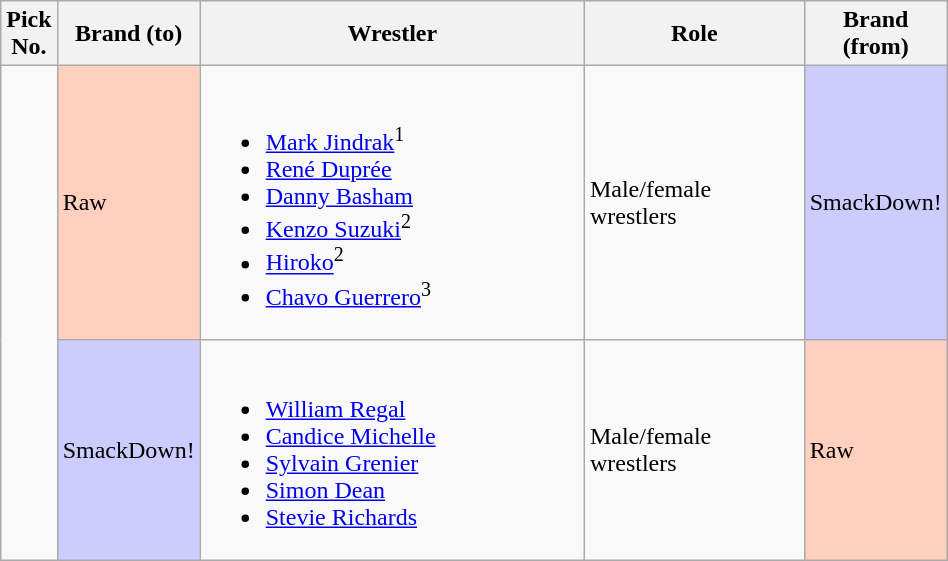<table class="wikitable sortable" style="width: 50%">
<tr>
<th width=0%>Pick No.</th>
<th width=15%>Brand (to)</th>
<th width=45%>Wrestler</th>
<th width=25%>Role</th>
<th width=15%>Brand (from)</th>
</tr>
<tr>
<td rowspan=2></td>
<td style="background:#ffd0bd">Raw</td>
<td><br><ul><li><a href='#'>Mark Jindrak</a><sup>1</sup></li><li><a href='#'>René Duprée</a></li><li><a href='#'>Danny Basham</a></li><li><a href='#'>Kenzo Suzuki</a><sup>2</sup></li><li><a href='#'>Hiroko</a><sup>2</sup></li><li><a href='#'>Chavo Guerrero</a><sup>3</sup></li></ul></td>
<td>Male/female wrestlers</td>
<td style="background:#ccf">SmackDown!</td>
</tr>
<tr>
<td style="background:#ccf">SmackDown!</td>
<td><br><ul><li><a href='#'>William Regal</a></li><li><a href='#'>Candice Michelle</a></li><li><a href='#'>Sylvain Grenier</a></li><li><a href='#'>Simon Dean</a></li><li><a href='#'>Stevie Richards</a></li></ul></td>
<td>Male/female wrestlers</td>
<td style="background:#ffd0bd">Raw</td>
</tr>
</table>
